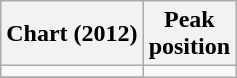<table class="wikitable sortable">
<tr>
<th style="text-align:center;">Chart (2012)</th>
<th style="text-align:center;">Peak<br>position</th>
</tr>
<tr>
<td></td>
</tr>
<tr>
</tr>
<tr>
</tr>
<tr>
</tr>
<tr>
</tr>
<tr>
</tr>
<tr>
</tr>
<tr>
</tr>
<tr>
</tr>
<tr>
</tr>
<tr>
</tr>
<tr>
</tr>
<tr>
</tr>
<tr>
</tr>
<tr>
</tr>
<tr>
</tr>
</table>
